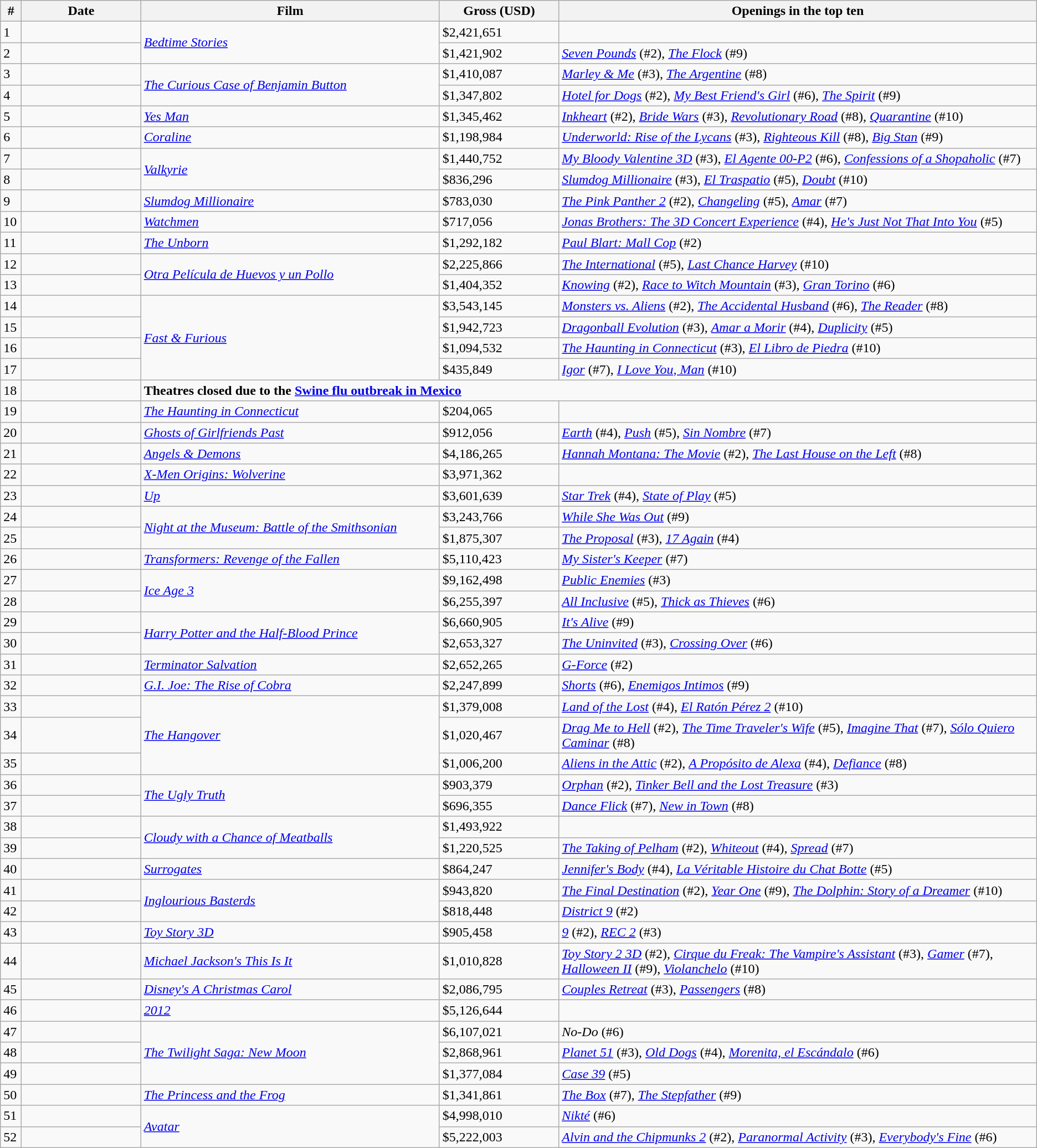<table class="wikitable sortable">
<tr>
<th style="width:1%;">#</th>
<th style="width:10%;">Date</th>
<th style="width:25%;">Film</th>
<th style="width:10%;">Gross (USD)</th>
<th style="width:40%;">Openings in the top ten</th>
</tr>
<tr>
<td>1</td>
<td></td>
<td rowspan="2"><em><a href='#'>Bedtime Stories</a></em></td>
<td>$2,421,651</td>
<td></td>
</tr>
<tr>
<td>2</td>
<td></td>
<td>$1,421,902</td>
<td><em><a href='#'>Seven Pounds</a></em> (#2), <em><a href='#'>The Flock</a></em> (#9)</td>
</tr>
<tr>
<td>3</td>
<td></td>
<td rowspan="2"><em><a href='#'>The Curious Case of Benjamin Button</a></em></td>
<td>$1,410,087</td>
<td><em><a href='#'>Marley & Me</a></em> (#3), <em><a href='#'>The Argentine</a></em> (#8)</td>
</tr>
<tr>
<td>4</td>
<td></td>
<td>$1,347,802</td>
<td><em><a href='#'>Hotel for Dogs</a></em> (#2), <em><a href='#'>My Best Friend's Girl</a></em> (#6), <em><a href='#'>The Spirit</a></em> (#9)</td>
</tr>
<tr>
<td>5</td>
<td></td>
<td><em><a href='#'>Yes Man</a></em></td>
<td>$1,345,462</td>
<td><em><a href='#'>Inkheart</a></em> (#2), <em><a href='#'>Bride Wars</a></em> (#3), <em><a href='#'>Revolutionary Road</a></em> (#8), <em><a href='#'>Quarantine</a></em> (#10)</td>
</tr>
<tr>
<td>6</td>
<td></td>
<td><em><a href='#'>Coraline</a></em></td>
<td>$1,198,984</td>
<td><em><a href='#'>Underworld: Rise of the Lycans</a></em> (#3), <em><a href='#'>Righteous Kill</a></em> (#8), <em><a href='#'>Big Stan</a></em> (#9)</td>
</tr>
<tr>
<td>7</td>
<td></td>
<td rowspan="2"><em><a href='#'>Valkyrie</a></em></td>
<td>$1,440,752</td>
<td><em><a href='#'>My Bloody Valentine 3D</a></em> (#3), <em><a href='#'>El Agente 00-P2</a></em> (#6), <em><a href='#'>Confessions of a Shopaholic</a></em> (#7)</td>
</tr>
<tr>
<td>8</td>
<td></td>
<td>$836,296</td>
<td><em><a href='#'>Slumdog Millionaire</a></em> (#3), <em><a href='#'>El Traspatio</a></em> (#5), <em><a href='#'>Doubt</a></em> (#10)</td>
</tr>
<tr>
<td>9</td>
<td></td>
<td><em><a href='#'>Slumdog Millionaire</a></em></td>
<td>$783,030</td>
<td><em><a href='#'>The Pink Panther 2</a></em> (#2), <em><a href='#'>Changeling</a></em> (#5), <em><a href='#'>Amar</a></em> (#7)</td>
</tr>
<tr>
<td>10</td>
<td></td>
<td><em><a href='#'>Watchmen</a></em></td>
<td>$717,056</td>
<td><em><a href='#'>Jonas Brothers: The 3D Concert Experience</a></em> (#4), <em><a href='#'>He's Just Not That Into You</a></em> (#5)</td>
</tr>
<tr>
<td>11</td>
<td></td>
<td><em><a href='#'>The Unborn</a></em></td>
<td>$1,292,182</td>
<td><em><a href='#'>Paul Blart: Mall Cop</a></em> (#2)</td>
</tr>
<tr>
<td>12</td>
<td></td>
<td rowspan="2"><em><a href='#'>Otra Película de Huevos y un Pollo</a></em></td>
<td>$2,225,866</td>
<td><em><a href='#'>The International</a></em> (#5), <em><a href='#'>Last Chance Harvey</a></em> (#10)</td>
</tr>
<tr>
<td>13</td>
<td></td>
<td>$1,404,352</td>
<td><em><a href='#'>Knowing</a></em> (#2), <em><a href='#'>Race to Witch Mountain</a></em> (#3), <em><a href='#'>Gran Torino</a></em> (#6)</td>
</tr>
<tr>
<td>14</td>
<td></td>
<td rowspan="4"><em><a href='#'>Fast & Furious</a></em></td>
<td>$3,543,145</td>
<td><em><a href='#'>Monsters vs. Aliens</a></em> (#2), <em><a href='#'>The Accidental Husband</a></em> (#6), <em><a href='#'>The Reader</a></em> (#8)</td>
</tr>
<tr>
<td>15</td>
<td></td>
<td>$1,942,723</td>
<td><em><a href='#'>Dragonball Evolution</a></em> (#3), <em><a href='#'>Amar a Morir</a></em> (#4), <em><a href='#'>Duplicity</a></em> (#5)</td>
</tr>
<tr>
<td>16</td>
<td></td>
<td>$1,094,532</td>
<td><em><a href='#'>The Haunting in Connecticut</a></em> (#3), <em><a href='#'>El Libro de Piedra</a></em> (#10)</td>
</tr>
<tr>
<td>17</td>
<td></td>
<td>$435,849</td>
<td><em><a href='#'>Igor</a></em> (#7), <em><a href='#'>I Love You, Man</a></em> (#10)</td>
</tr>
<tr>
<td>18</td>
<td></td>
<td colspan="3"><strong>Theatres closed due to the <a href='#'>Swine flu outbreak in Mexico</a></strong></td>
</tr>
<tr>
<td>19</td>
<td></td>
<td><em><a href='#'>The Haunting in Connecticut</a></em></td>
<td>$204,065</td>
<td></td>
</tr>
<tr>
<td>20</td>
<td></td>
<td><em><a href='#'>Ghosts of Girlfriends Past</a></em></td>
<td>$912,056</td>
<td><em><a href='#'>Earth</a></em> (#4), <em><a href='#'>Push</a></em> (#5), <em><a href='#'>Sin Nombre</a></em> (#7)</td>
</tr>
<tr>
<td>21</td>
<td></td>
<td><em><a href='#'>Angels & Demons</a></em></td>
<td>$4,186,265</td>
<td><em><a href='#'>Hannah Montana: The Movie</a></em> (#2), <em><a href='#'>The Last House on the Left</a></em> (#8)</td>
</tr>
<tr>
<td>22</td>
<td></td>
<td><em><a href='#'>X-Men Origins: Wolverine</a></em></td>
<td>$3,971,362</td>
<td></td>
</tr>
<tr>
<td>23</td>
<td></td>
<td><em><a href='#'>Up</a></em></td>
<td>$3,601,639</td>
<td><em><a href='#'>Star Trek</a></em> (#4), <em><a href='#'>State of Play</a></em> (#5)</td>
</tr>
<tr>
<td>24</td>
<td></td>
<td rowspan="2"><em><a href='#'>Night at the Museum: Battle of the Smithsonian</a></em></td>
<td>$3,243,766</td>
<td><em><a href='#'>While She Was Out</a></em> (#9)</td>
</tr>
<tr>
<td>25</td>
<td></td>
<td>$1,875,307</td>
<td><em><a href='#'>The Proposal</a></em> (#3), <em><a href='#'>17 Again</a></em> (#4)</td>
</tr>
<tr>
<td>26</td>
<td></td>
<td><em><a href='#'>Transformers: Revenge of the Fallen</a></em></td>
<td>$5,110,423</td>
<td><em><a href='#'>My Sister's Keeper</a></em> (#7)</td>
</tr>
<tr>
<td>27</td>
<td></td>
<td rowspan="2"><em><a href='#'>Ice Age 3</a></em></td>
<td>$9,162,498</td>
<td><em><a href='#'>Public Enemies</a></em> (#3)</td>
</tr>
<tr>
<td>28</td>
<td></td>
<td>$6,255,397</td>
<td><em><a href='#'>All Inclusive</a></em> (#5), <em><a href='#'>Thick as Thieves</a></em> (#6)</td>
</tr>
<tr>
<td>29</td>
<td></td>
<td rowspan="2"><em><a href='#'>Harry Potter and the Half-Blood Prince</a></em></td>
<td>$6,660,905</td>
<td><em><a href='#'>It's Alive</a></em> (#9)</td>
</tr>
<tr>
<td>30</td>
<td></td>
<td>$2,653,327</td>
<td><em><a href='#'>The Uninvited</a></em> (#3), <em><a href='#'>Crossing Over</a></em> (#6)</td>
</tr>
<tr>
<td>31</td>
<td></td>
<td><em><a href='#'>Terminator Salvation</a></em></td>
<td>$2,652,265</td>
<td><em><a href='#'>G-Force</a></em> (#2)</td>
</tr>
<tr>
<td>32</td>
<td></td>
<td><em><a href='#'>G.I. Joe: The Rise of Cobra</a></em></td>
<td>$2,247,899</td>
<td><em><a href='#'>Shorts</a></em> (#6), <em><a href='#'>Enemigos Intimos</a></em> (#9)</td>
</tr>
<tr>
<td>33</td>
<td></td>
<td rowspan="3"><em><a href='#'>The Hangover</a></em></td>
<td>$1,379,008</td>
<td><em><a href='#'>Land of the Lost</a></em> (#4), <em><a href='#'>El Ratón Pérez 2</a></em> (#10)</td>
</tr>
<tr>
<td>34</td>
<td></td>
<td>$1,020,467</td>
<td><em><a href='#'>Drag Me to Hell</a></em> (#2), <em><a href='#'>The Time Traveler's Wife</a></em> (#5), <em><a href='#'>Imagine That</a></em> (#7), <em><a href='#'>Sólo Quiero Caminar</a></em> (#8)</td>
</tr>
<tr>
<td>35</td>
<td></td>
<td>$1,006,200</td>
<td><em><a href='#'>Aliens in the Attic</a></em> (#2), <em><a href='#'>A Propósito de Alexa</a></em> (#4), <em><a href='#'>Defiance</a></em> (#8)</td>
</tr>
<tr>
<td>36</td>
<td></td>
<td rowspan="2"><em><a href='#'>The Ugly Truth</a></em></td>
<td>$903,379</td>
<td><em><a href='#'>Orphan</a></em> (#2), <em><a href='#'>Tinker Bell and the Lost Treasure</a></em> (#3)</td>
</tr>
<tr>
<td>37</td>
<td></td>
<td>$696,355</td>
<td><em><a href='#'>Dance Flick</a></em> (#7), <em><a href='#'>New in Town</a></em> (#8)</td>
</tr>
<tr>
<td>38</td>
<td></td>
<td rowspan="2"><em><a href='#'>Cloudy with a Chance of Meatballs</a></em></td>
<td>$1,493,922</td>
<td></td>
</tr>
<tr>
<td>39</td>
<td></td>
<td>$1,220,525</td>
<td><em><a href='#'>The Taking of Pelham</a></em> (#2), <em><a href='#'>Whiteout</a></em> (#4), <em><a href='#'>Spread</a></em> (#7)</td>
</tr>
<tr>
<td>40</td>
<td></td>
<td><em><a href='#'>Surrogates</a></em></td>
<td>$864,247</td>
<td><em><a href='#'>Jennifer's Body</a></em> (#4), <em><a href='#'>La Véritable Histoire du Chat Botte</a></em> (#5)</td>
</tr>
<tr>
<td>41</td>
<td></td>
<td rowspan="2"><em><a href='#'>Inglourious Basterds</a></em></td>
<td>$943,820</td>
<td><em><a href='#'>The Final Destination</a></em> (#2), <em><a href='#'>Year One</a></em> (#9), <em><a href='#'>The Dolphin: Story of a Dreamer</a></em> (#10)</td>
</tr>
<tr>
<td>42</td>
<td></td>
<td>$818,448</td>
<td><em><a href='#'>District 9</a></em> (#2)</td>
</tr>
<tr>
<td>43</td>
<td></td>
<td><em><a href='#'> Toy Story 3D</a></em></td>
<td>$905,458</td>
<td><em><a href='#'>9</a></em> (#2), <em><a href='#'>REC 2</a></em> (#3)</td>
</tr>
<tr>
<td>44</td>
<td></td>
<td><em><a href='#'>Michael Jackson's This Is It</a></em></td>
<td>$1,010,828</td>
<td><em><a href='#'>Toy Story 2 3D</a></em> (#2), <em><a href='#'>Cirque du Freak: The Vampire's Assistant</a></em> (#3), <em><a href='#'>Gamer</a></em> (#7), <em><a href='#'>Halloween II</a></em> (#9), <em><a href='#'>Violanchelo</a></em> (#10)</td>
</tr>
<tr>
<td>45</td>
<td></td>
<td><em><a href='#'>Disney's A Christmas Carol</a></em></td>
<td>$2,086,795</td>
<td><em><a href='#'>Couples Retreat</a></em> (#3), <em><a href='#'>Passengers</a></em> (#8)</td>
</tr>
<tr>
<td>46</td>
<td></td>
<td><em><a href='#'>2012</a></em></td>
<td>$5,126,644</td>
<td></td>
</tr>
<tr>
<td>47</td>
<td></td>
<td rowspan="3"><em><a href='#'>The Twilight Saga: New Moon</a></em></td>
<td>$6,107,021</td>
<td><em>No-Do</em> (#6)</td>
</tr>
<tr>
<td>48</td>
<td></td>
<td>$2,868,961</td>
<td><em><a href='#'>Planet 51</a></em> (#3), <em><a href='#'>Old Dogs</a></em> (#4), <em><a href='#'>Morenita, el Escándalo</a></em> (#6)</td>
</tr>
<tr>
<td>49</td>
<td></td>
<td>$1,377,084</td>
<td><em><a href='#'>Case 39</a></em> (#5)</td>
</tr>
<tr>
<td>50</td>
<td></td>
<td><em><a href='#'>The Princess and the Frog</a></em></td>
<td>$1,341,861</td>
<td><em><a href='#'>The Box</a></em> (#7), <em><a href='#'>The Stepfather</a></em> (#9)</td>
</tr>
<tr>
<td>51</td>
<td></td>
<td rowspan="2"><em><a href='#'>Avatar</a></em></td>
<td>$4,998,010</td>
<td><em><a href='#'>Nikté</a></em> (#6)</td>
</tr>
<tr>
<td>52</td>
<td></td>
<td>$5,222,003</td>
<td><em><a href='#'>Alvin and the Chipmunks 2</a></em> (#2), <em><a href='#'>Paranormal Activity</a></em> (#3), <em><a href='#'>Everybody's Fine</a></em> (#6)</td>
</tr>
</table>
